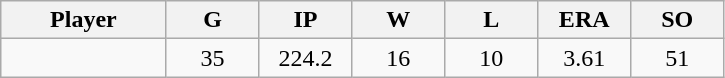<table class="wikitable sortable">
<tr>
<th bgcolor="#DDDDFF" width="16%">Player</th>
<th bgcolor="#DDDDFF" width="9%">G</th>
<th bgcolor="#DDDDFF" width="9%">IP</th>
<th bgcolor="#DDDDFF" width="9%">W</th>
<th bgcolor="#DDDDFF" width="9%">L</th>
<th bgcolor="#DDDDFF" width="9%">ERA</th>
<th bgcolor="#DDDDFF" width="9%">SO</th>
</tr>
<tr align="center">
<td></td>
<td>35</td>
<td>224.2</td>
<td>16</td>
<td>10</td>
<td>3.61</td>
<td>51</td>
</tr>
</table>
